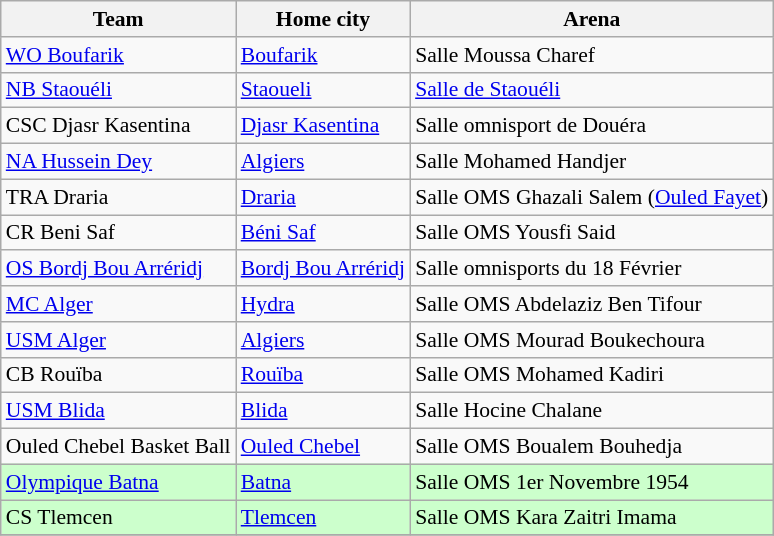<table class="wikitable" style="font-size:90%;">
<tr>
<th>Team</th>
<th>Home city</th>
<th>Arena</th>
</tr>
<tr>
<td><a href='#'>WO Boufarik</a></td>
<td><a href='#'>Boufarik</a></td>
<td>Salle Moussa Charef</td>
</tr>
<tr>
<td><a href='#'>NB Staouéli</a></td>
<td><a href='#'>Staoueli</a></td>
<td><a href='#'>Salle de Staouéli</a></td>
</tr>
<tr>
<td>CSC Djasr Kasentina</td>
<td><a href='#'>Djasr Kasentina</a></td>
<td>Salle omnisport de Douéra</td>
</tr>
<tr>
<td><a href='#'>NA Hussein Dey</a></td>
<td><a href='#'>Algiers</a></td>
<td>Salle Mohamed Handjer</td>
</tr>
<tr>
<td>TRA Draria</td>
<td><a href='#'>Draria</a></td>
<td>Salle OMS Ghazali Salem (<a href='#'>Ouled Fayet</a>)</td>
</tr>
<tr>
<td>CR Beni Saf</td>
<td><a href='#'>Béni Saf</a></td>
<td>Salle OMS Yousfi Said</td>
</tr>
<tr>
<td><a href='#'>OS Bordj Bou Arréridj</a></td>
<td><a href='#'>Bordj Bou Arréridj</a></td>
<td>Salle omnisports du 18 Février</td>
</tr>
<tr>
<td><a href='#'>MC Alger</a></td>
<td><a href='#'>Hydra</a></td>
<td>Salle OMS Abdelaziz Ben Tifour</td>
</tr>
<tr>
<td><a href='#'>USM Alger</a></td>
<td><a href='#'>Algiers</a></td>
<td>Salle OMS Mourad Boukechoura</td>
</tr>
<tr>
<td>CB Rouïba</td>
<td><a href='#'>Rouïba</a></td>
<td>Salle OMS Mohamed Kadiri</td>
</tr>
<tr>
<td><a href='#'>USM Blida</a></td>
<td><a href='#'>Blida</a></td>
<td>Salle Hocine Chalane</td>
</tr>
<tr>
<td>Ouled Chebel Basket Ball</td>
<td><a href='#'>Ouled Chebel</a></td>
<td>Salle OMS Boualem Bouhedja</td>
</tr>
<tr style="background: #ccffcc;">
<td><a href='#'>Olympique Batna</a></td>
<td><a href='#'>Batna</a></td>
<td>Salle OMS 1er Novembre 1954</td>
</tr>
<tr style="background: #ccffcc;">
<td>CS Tlemcen</td>
<td><a href='#'>Tlemcen</a></td>
<td>Salle OMS Kara Zaitri Imama</td>
</tr>
<tr>
</tr>
</table>
